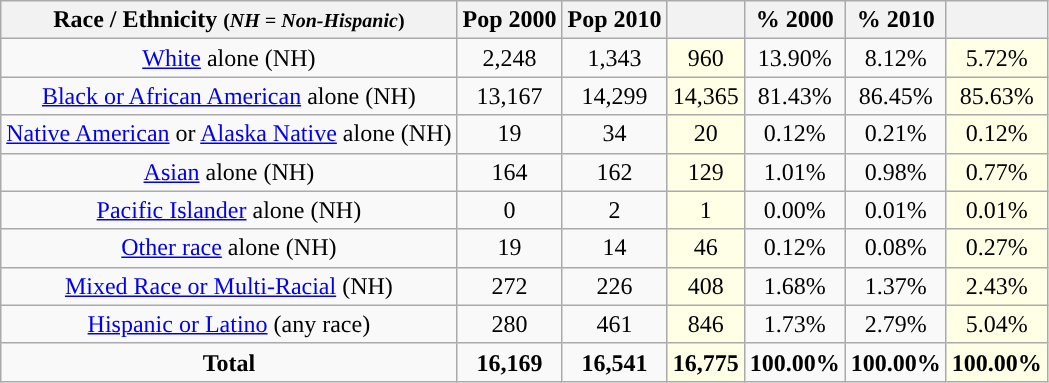<table class="wikitable" style="text-align:center;">
<tr>
<th>Race / Ethnicity <small>(<em>NH = Non-Hispanic</em>)</small></th>
<th>Pop 2000</th>
<th>Pop 2010</th>
<th></th>
<th>% 2000</th>
<th>% 2010</th>
<th></th>
</tr>
<tr>
<td><a href='#'>White</a> alone (NH)</td>
<td>2,248</td>
<td>1,343</td>
<td style='background: #ffffe6;'>960</td>
<td>13.90%</td>
<td>8.12%</td>
<td style='background: #ffffe6;'>5.72%</td>
</tr>
<tr>
<td><a href='#'>Black or African American</a> alone (NH)</td>
<td>13,167</td>
<td>14,299</td>
<td style='background: #ffffe6;'>14,365</td>
<td>81.43%</td>
<td>86.45%</td>
<td style='background: #ffffe6;'>85.63%</td>
</tr>
<tr>
<td><a href='#'>Native American</a> or <a href='#'>Alaska Native</a> alone (NH)</td>
<td>19</td>
<td>34</td>
<td style='background: #ffffe6;'>20</td>
<td>0.12%</td>
<td>0.21%</td>
<td style='background: #ffffe6;'>0.12%</td>
</tr>
<tr>
<td><a href='#'>Asian</a> alone (NH)</td>
<td>164</td>
<td>162</td>
<td style='background: #ffffe6;'>129</td>
<td>1.01%</td>
<td>0.98%</td>
<td style='background: #ffffe6;'>0.77%</td>
</tr>
<tr>
<td><a href='#'>Pacific Islander</a> alone (NH)</td>
<td>0</td>
<td>2</td>
<td style='background: #ffffe6;'>1</td>
<td>0.00%</td>
<td>0.01%</td>
<td style='background: #ffffe6;'>0.01%</td>
</tr>
<tr>
<td><a href='#'>Other race</a> alone (NH)</td>
<td>19</td>
<td>14</td>
<td style='background: #ffffe6;'>46</td>
<td>0.12%</td>
<td>0.08%</td>
<td style='background: #ffffe6;'>0.27%</td>
</tr>
<tr>
<td><a href='#'>Mixed Race or Multi-Racial</a> (NH)</td>
<td>272</td>
<td>226</td>
<td style='background: #ffffe6;'>408</td>
<td>1.68%</td>
<td>1.37%</td>
<td style='background: #ffffe6;'>2.43%</td>
</tr>
<tr>
<td><a href='#'>Hispanic or Latino</a> (any race)</td>
<td>280</td>
<td>461</td>
<td style='background: #ffffe6;'>846</td>
<td>1.73%</td>
<td>2.79%</td>
<td style='background: #ffffe6;'>5.04%</td>
</tr>
<tr>
<td><strong>Total</strong></td>
<td><strong>16,169</strong></td>
<td><strong>16,541</strong></td>
<td style='background: #ffffe6;'><strong>16,775</strong></td>
<td><strong>100.00%</strong></td>
<td><strong>100.00%</strong></td>
<td style='background: #ffffe6;'><strong>100.00%</strong></td>
</tr>
</table>
